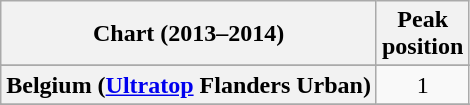<table class="wikitable sortable plainrowheaders" style="text-align:center">
<tr>
<th scope="col">Chart (2013–2014)</th>
<th scope="col">Peak<br>position</th>
</tr>
<tr>
</tr>
<tr>
</tr>
<tr>
<th scope="row">Belgium (<a href='#'>Ultratop</a> Flanders Urban)</th>
<td>1</td>
</tr>
<tr>
</tr>
<tr>
</tr>
<tr>
</tr>
<tr>
</tr>
<tr>
</tr>
<tr>
</tr>
<tr>
</tr>
<tr>
</tr>
<tr>
</tr>
</table>
